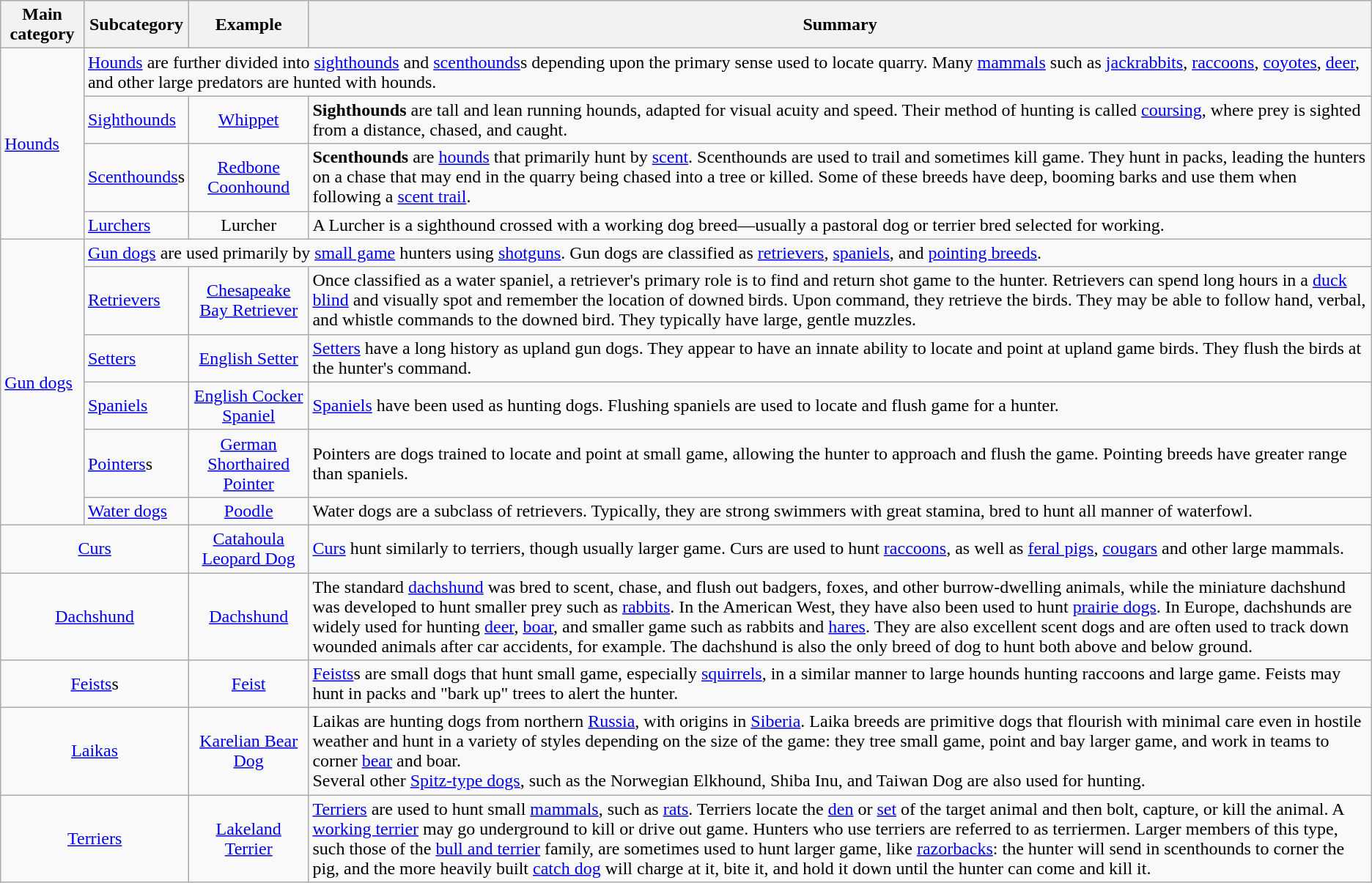<table class=wikitable>
<tr>
<th>Main category</th>
<th>Subcategory</th>
<th>Example</th>
<th>Summary</th>
</tr>
<tr>
<td rowspan=4><a href='#'>Hounds</a></td>
<td colspan=3><a href='#'>Hounds</a> are further divided into <a href='#'>sighthounds</a> and <a href='#'>scenthounds</a>s depending upon the primary sense used to locate quarry. Many <a href='#'>mammals</a> such as <a href='#'>jackrabbits</a>, <a href='#'>raccoons</a>, <a href='#'>coyotes</a>, <a href='#'>deer</a>, and other large predators are hunted with hounds.</td>
</tr>
<tr>
<td><a href='#'>Sighthounds</a></td>
<td align=center> <a href='#'>Whippet</a></td>
<td><strong>Sighthounds</strong> are tall and lean running hounds, adapted for visual acuity and speed. Their method of hunting is called <a href='#'>coursing</a>, where prey is sighted from a distance, chased, and caught.</td>
</tr>
<tr>
<td><a href='#'>Scenthounds</a>s</td>
<td align=center> <a href='#'>Redbone Coonhound</a></td>
<td><strong>Scenthounds</strong> are <a href='#'>hounds</a> that primarily hunt by <a href='#'>scent</a>. Scenthounds are used to trail and sometimes kill game. They hunt in packs, leading the hunters on a chase that may end in the quarry being chased into a tree or killed. Some of these breeds have deep, booming barks and use them when following a <a href='#'>scent trail</a>.</td>
</tr>
<tr>
<td><a href='#'>Lurchers</a></td>
<td align=center> Lurcher</td>
<td>A Lurcher is a sighthound crossed with a working dog breed—usually a pastoral dog or terrier bred selected for working.</td>
</tr>
<tr>
<td rowspan=6><a href='#'>Gun dogs</a></td>
<td colspan=3><a href='#'>Gun dogs</a> are used primarily by <a href='#'>small game</a> hunters using <a href='#'>shotguns</a>. Gun dogs are classified as <a href='#'>retrievers</a>, <a href='#'>spaniels</a>, and <a href='#'>pointing breeds</a>.</td>
</tr>
<tr>
<td><a href='#'>Retrievers</a></td>
<td align=center> <a href='#'>Chesapeake Bay Retriever</a></td>
<td>Once classified as a water spaniel, a retriever's primary role is to find and return shot game to the hunter. Retrievers can spend long hours in a <a href='#'>duck blind</a> and visually spot and remember the location of downed birds. Upon command, they retrieve the birds. They may be able to follow hand, verbal, and whistle commands to the downed bird. They typically have large, gentle muzzles.</td>
</tr>
<tr>
<td><a href='#'>Setters</a></td>
<td align=center> <a href='#'>English Setter</a></td>
<td><a href='#'>Setters</a> have a long history as upland gun dogs. They appear to have an innate ability to locate and point at upland game birds. They flush the birds at the hunter's command.</td>
</tr>
<tr>
<td><a href='#'>Spaniels</a></td>
<td align=center> <a href='#'>English Cocker Spaniel</a></td>
<td><a href='#'>Spaniels</a> have been used as hunting dogs. Flushing spaniels are used to locate and flush game for a hunter.</td>
</tr>
<tr>
<td><a href='#'>Pointers</a>s</td>
<td align=center> <a href='#'>German Shorthaired Pointer</a></td>
<td>Pointers are dogs trained to locate and point at small game, allowing the hunter to approach and flush the game. Pointing breeds have greater range than spaniels.</td>
</tr>
<tr>
<td><a href='#'>Water dogs</a></td>
<td align=center> <a href='#'>Poodle</a></td>
<td>Water dogs are a subclass of retrievers. Typically, they are strong swimmers with great stamina, bred to hunt all manner of waterfowl.</td>
</tr>
<tr>
<td colspan="2" style="text-align:center;"><a href='#'>Curs</a></td>
<td align="center"> <a href='#'>Catahoula Leopard Dog</a></td>
<td><a href='#'>Curs</a> hunt similarly to terriers, though usually larger game. Curs are used to hunt <a href='#'>raccoons</a>, as well as <a href='#'>feral pigs</a>, <a href='#'>cougars</a> and other large mammals.</td>
</tr>
<tr>
<td colspan="2" style="text-align:center;"><a href='#'>Dachshund</a></td>
<td align="center"> <a href='#'>Dachshund</a></td>
<td>The standard <a href='#'>dachshund</a> was bred to scent, chase, and flush out badgers, foxes, and other burrow-dwelling animals, while the miniature dachshund was developed to hunt smaller prey such as <a href='#'>rabbits</a>. In the American West, they have also been used to hunt <a href='#'>prairie dogs</a>. In Europe, dachshunds are widely used for hunting <a href='#'>deer</a>, <a href='#'>boar</a>, and smaller game such as rabbits and <a href='#'>hares</a>. They are also excellent scent dogs and are often used to track down wounded animals after car accidents, for example. The dachshund is also the only breed of dog to hunt both above and below ground.</td>
</tr>
<tr>
<td colspan="2" style="text-align:center;"><a href='#'>Feists</a>s</td>
<td align=center> <a href='#'>Feist</a></td>
<td><a href='#'>Feists</a>s are small dogs that hunt small game, especially <a href='#'>squirrels</a>, in a similar manner to large hounds hunting raccoons and large game. Feists may hunt in packs and "bark up"  trees to alert the hunter.</td>
</tr>
<tr>
<td colspan="2" style="text-align:center;"><a href='#'>Laikas</a></td>
<td align=center> <a href='#'>Karelian Bear Dog</a></td>
<td>Laikas are hunting dogs from northern <a href='#'>Russia</a>, with origins in <a href='#'>Siberia</a>. Laika breeds are primitive dogs that flourish with minimal care even in hostile weather and hunt in a variety of styles depending on the size of the game: they tree small game, point and bay larger game, and work in teams to corner <a href='#'>bear</a> and boar.<br>Several other <a href='#'>Spitz-type dogs</a>, such as the Norwegian Elkhound, Shiba Inu, and Taiwan Dog are also used for hunting.</td>
</tr>
<tr>
<td colspan="2" style="text-align:center;"><a href='#'>Terriers</a></td>
<td align=center> <a href='#'>Lakeland Terrier</a></td>
<td><a href='#'>Terriers</a> are used to hunt small <a href='#'>mammals</a>, such as <a href='#'>rats</a>. Terriers locate the <a href='#'>den</a> or <a href='#'>set</a> of the target animal and then bolt, capture, or kill the animal. A <a href='#'>working terrier</a> may go underground to kill or drive out game. Hunters who use terriers are referred to as terriermen. Larger members of this type, such those of the <a href='#'>bull and terrier</a> family, are sometimes used to hunt larger game, like <a href='#'>razorbacks</a>: the hunter will send in scenthounds to corner the pig, and the more heavily built <a href='#'>catch dog</a> will charge at it, bite it, and hold it down until the hunter can come and kill it.</td>
</tr>
</table>
